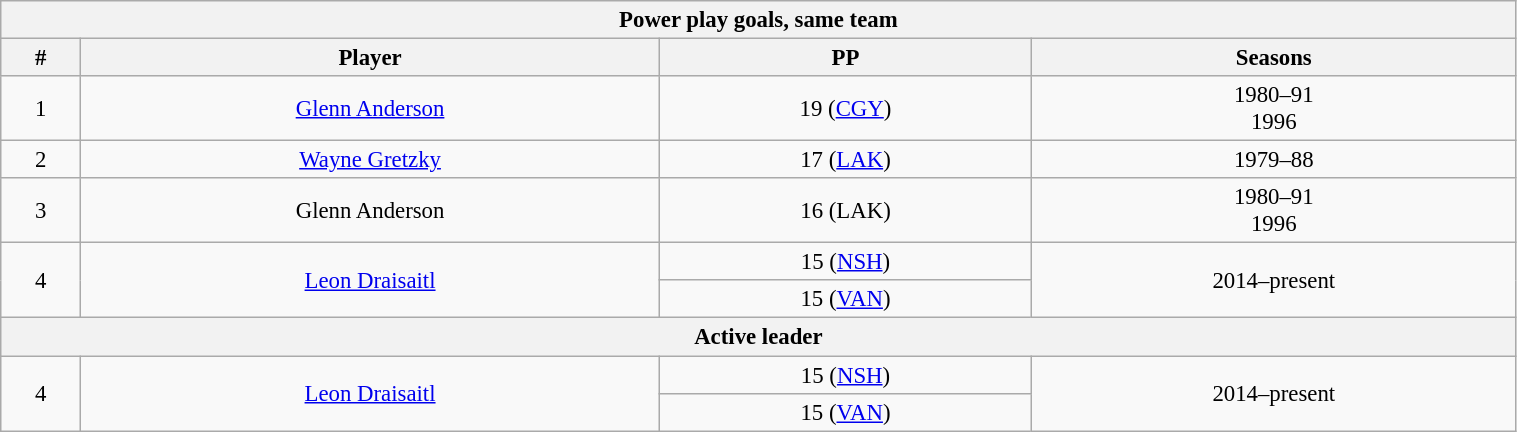<table class="wikitable" style="text-align: center; font-size: 95%" width="80%">
<tr>
<th colspan="4">Power play goals, same team</th>
</tr>
<tr>
<th>#</th>
<th>Player</th>
<th>PP</th>
<th>Seasons</th>
</tr>
<tr>
<td>1</td>
<td><a href='#'>Glenn Anderson</a></td>
<td>19 (<a href='#'>CGY</a>)</td>
<td>1980–91<br>1996</td>
</tr>
<tr>
<td>2</td>
<td><a href='#'>Wayne Gretzky</a></td>
<td>17 (<a href='#'>LAK</a>)</td>
<td>1979–88</td>
</tr>
<tr>
<td>3</td>
<td>Glenn Anderson</td>
<td>16 (LAK)</td>
<td>1980–91<br>1996</td>
</tr>
<tr>
<td rowspan=2>4</td>
<td rowspan=2><a href='#'>Leon Draisaitl</a></td>
<td>15 (<a href='#'>NSH</a>)</td>
<td rowspan=2>2014–present</td>
</tr>
<tr>
<td>15 (<a href='#'>VAN</a>)</td>
</tr>
<tr>
<th colspan="4">Active leader</th>
</tr>
<tr>
<td rowspan=2>4</td>
<td rowspan=2><a href='#'>Leon Draisaitl</a></td>
<td>15 (<a href='#'>NSH</a>)</td>
<td rowspan=2>2014–present</td>
</tr>
<tr>
<td>15 (<a href='#'>VAN</a>)</td>
</tr>
</table>
